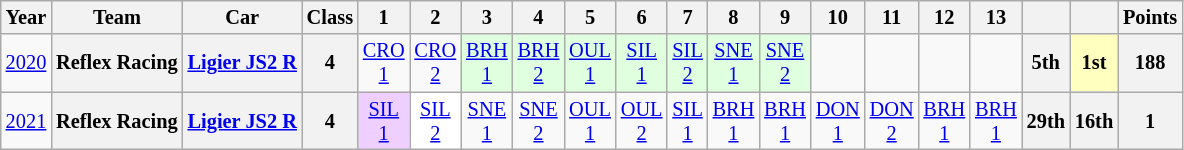<table class="wikitable" style="text-align:center; font-size:85%">
<tr>
<th>Year</th>
<th>Team</th>
<th>Car</th>
<th>Class</th>
<th>1</th>
<th>2</th>
<th>3</th>
<th>4</th>
<th>5</th>
<th>6</th>
<th>7</th>
<th>8</th>
<th>9</th>
<th>10</th>
<th>11</th>
<th>12</th>
<th>13</th>
<th></th>
<th></th>
<th>Points</th>
</tr>
<tr>
<td><a href='#'>2020</a></td>
<th nowrap>Reflex Racing</th>
<th nowrap><a href='#'>Ligier JS2 R</a></th>
<th align=center><strong><span>4</span></strong></th>
<td style="background:#;"><a href='#'>CRO<br>1</a></td>
<td style="background:#;"><a href='#'>CRO<br>2</a></td>
<td style="background:#dfffdf;"><a href='#'>BRH<br>1</a><br></td>
<td style="background:#dfffdf;"><a href='#'>BRH<br>2</a><br></td>
<td style="background:#dfffdf;"><a href='#'>OUL<br>1</a><br></td>
<td style="background:#dfffdf;"><a href='#'>SIL<br>1</a><br></td>
<td style="background:#dfffdf;"><a href='#'>SIL<br>2</a><br></td>
<td style="background:#dfffdf;"><a href='#'>SNE<br>1</a><br></td>
<td style="background:#dfffdf;"><a href='#'>SNE<br>2</a><br></td>
<td></td>
<td></td>
<td></td>
<td></td>
<th>5th</th>
<th style="background:#ffffbf;">1st</th>
<th>188</th>
</tr>
<tr>
<td><a href='#'>2021</a></td>
<th nowrap>Reflex Racing</th>
<th nowrap><a href='#'>Ligier JS2 R</a></th>
<th align=center><strong><span>4</span></strong></th>
<td style="background:#efcfff;"><a href='#'>SIL<br>1</a><br></td>
<td style="background:#ffffff;"><a href='#'>SIL<br>2</a><br></td>
<td style="background:#;"><a href='#'>SNE<br>1</a></td>
<td style="background:#;"><a href='#'>SNE<br>2</a></td>
<td style="background:#;"><a href='#'>OUL<br>1</a></td>
<td style="background:#;"><a href='#'>OUL<br>2</a></td>
<td style="background:#;"><a href='#'>SIL<br>1</a></td>
<td style="background:#;"><a href='#'>BRH<br>1</a></td>
<td style="background:#;"><a href='#'>BRH<br>1</a></td>
<td style="background:#;"><a href='#'>DON<br>1</a></td>
<td style="background:#;"><a href='#'>DON<br>2</a></td>
<td style="background:#;"><a href='#'>BRH<br>1</a></td>
<td style="background:#;"><a href='#'>BRH<br>1</a></td>
<th>29th</th>
<th>16th</th>
<th>1</th>
</tr>
</table>
